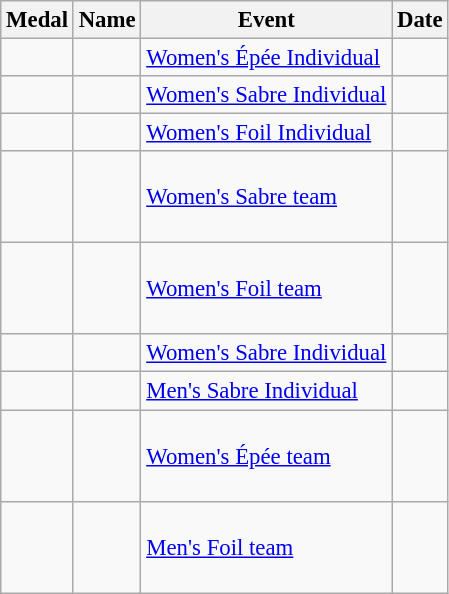<table class="wikitable sortable" style="font-size:95%">
<tr>
<th>Medal</th>
<th>Name</th>
<th>Event</th>
<th>Date</th>
</tr>
<tr>
<td></td>
<td></td>
<td><a href='#'>Women's Épée Individual</a></td>
<td></td>
</tr>
<tr>
<td></td>
<td></td>
<td><a href='#'>Women's Sabre Individual</a></td>
<td></td>
</tr>
<tr>
<td></td>
<td></td>
<td><a href='#'>Women's Foil Individual</a></td>
<td></td>
</tr>
<tr>
<td></td>
<td><br><br><br></td>
<td><a href='#'>Women's Sabre team</a></td>
<td></td>
</tr>
<tr>
<td></td>
<td><br><br><br></td>
<td><a href='#'>Women's Foil team</a></td>
<td></td>
</tr>
<tr>
<td></td>
<td></td>
<td><a href='#'>Women's Sabre Individual</a></td>
<td></td>
</tr>
<tr>
<td></td>
<td></td>
<td><a href='#'>Men's Sabre Individual</a></td>
<td></td>
</tr>
<tr>
<td></td>
<td><br><br><br></td>
<td><a href='#'>Women's Épée team</a></td>
<td></td>
</tr>
<tr>
<td></td>
<td><br><br><br></td>
<td><a href='#'>Men's Foil team</a></td>
<td></td>
</tr>
</table>
